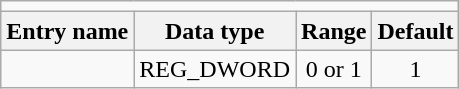<table class="wikitable" style="margin:1.5em 1em 1.5em 2em; text-align:center">
<tr>
<td colspan="4"></td>
</tr>
<tr>
<th>Entry name</th>
<th>Data type</th>
<th>Range</th>
<th>Default</th>
</tr>
<tr>
<td></td>
<td>REG_DWORD</td>
<td>0 or 1</td>
<td>1</td>
</tr>
</table>
